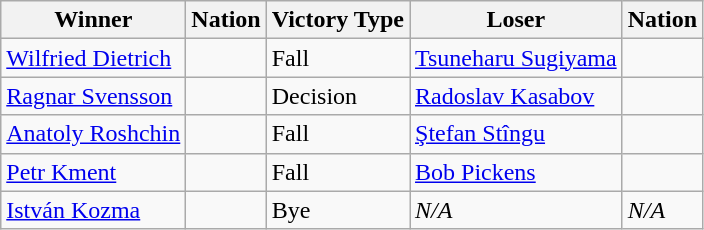<table class="wikitable sortable" style="text-align:left;">
<tr>
<th>Winner</th>
<th>Nation</th>
<th>Victory Type</th>
<th>Loser</th>
<th>Nation</th>
</tr>
<tr>
<td><a href='#'>Wilfried Dietrich</a></td>
<td></td>
<td>Fall</td>
<td><a href='#'>Tsuneharu Sugiyama</a></td>
<td></td>
</tr>
<tr>
<td><a href='#'>Ragnar Svensson</a></td>
<td></td>
<td>Decision</td>
<td><a href='#'>Radoslav Kasabov</a></td>
<td></td>
</tr>
<tr>
<td><a href='#'>Anatoly Roshchin</a></td>
<td></td>
<td>Fall</td>
<td><a href='#'>Ştefan Stîngu</a></td>
<td></td>
</tr>
<tr>
<td><a href='#'>Petr Kment</a></td>
<td></td>
<td>Fall</td>
<td><a href='#'>Bob Pickens</a></td>
<td></td>
</tr>
<tr>
<td><a href='#'>István Kozma</a></td>
<td></td>
<td>Bye</td>
<td><em>N/A</em></td>
<td><em>N/A</em></td>
</tr>
</table>
